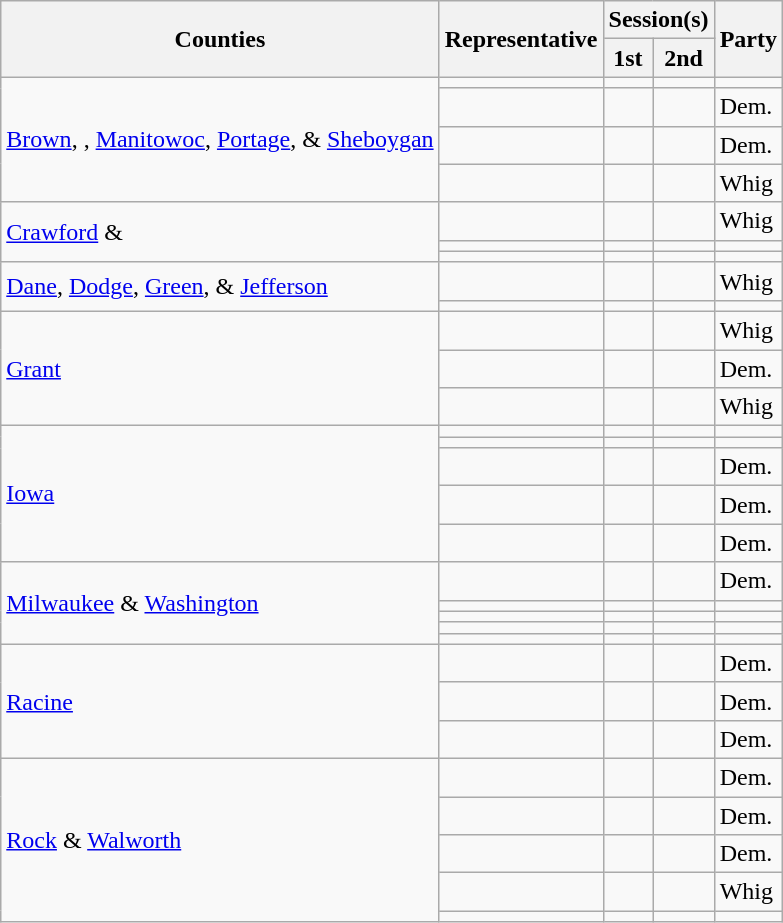<table class="wikitable sortable">
<tr>
<th rowspan="2">Counties</th>
<th rowspan="2">Representative</th>
<th colspan="2">Session(s)</th>
<th rowspan="2">Party</th>
</tr>
<tr>
<th>1st</th>
<th>2nd</th>
</tr>
<tr>
<td rowspan="4"><a href='#'>Brown</a>, , <a href='#'>Manitowoc</a>, <a href='#'>Portage</a>, & <a href='#'>Sheboygan</a></td>
<td></td>
<td></td>
<td></td>
<td></td>
</tr>
<tr>
<td></td>
<td></td>
<td></td>
<td>Dem.</td>
</tr>
<tr>
<td></td>
<td></td>
<td></td>
<td>Dem.</td>
</tr>
<tr>
<td></td>
<td></td>
<td></td>
<td>Whig</td>
</tr>
<tr>
<td rowspan="3"><a href='#'>Crawford</a> & </td>
<td></td>
<td></td>
<td></td>
<td>Whig</td>
</tr>
<tr>
<td></td>
<td></td>
<td></td>
<td></td>
</tr>
<tr>
<td></td>
<td></td>
<td></td>
<td></td>
</tr>
<tr>
<td rowspan="2"><a href='#'>Dane</a>, <a href='#'>Dodge</a>, <a href='#'>Green</a>, & <a href='#'>Jefferson</a></td>
<td></td>
<td></td>
<td></td>
<td>Whig</td>
</tr>
<tr>
<td></td>
<td></td>
<td></td>
<td></td>
</tr>
<tr>
<td rowspan="3"><a href='#'>Grant</a></td>
<td></td>
<td></td>
<td></td>
<td>Whig</td>
</tr>
<tr>
<td></td>
<td></td>
<td></td>
<td>Dem.</td>
</tr>
<tr>
<td></td>
<td></td>
<td></td>
<td>Whig</td>
</tr>
<tr>
<td rowspan="5"><a href='#'>Iowa</a></td>
<td></td>
<td></td>
<td></td>
<td></td>
</tr>
<tr>
<td></td>
<td></td>
<td></td>
<td></td>
</tr>
<tr>
<td></td>
<td></td>
<td></td>
<td>Dem.</td>
</tr>
<tr>
<td></td>
<td></td>
<td></td>
<td>Dem.</td>
</tr>
<tr>
<td></td>
<td></td>
<td></td>
<td>Dem.</td>
</tr>
<tr>
<td rowspan="5"><a href='#'>Milwaukee</a> & <a href='#'>Washington</a></td>
<td></td>
<td></td>
<td></td>
<td>Dem.</td>
</tr>
<tr>
<td></td>
<td></td>
<td></td>
<td></td>
</tr>
<tr>
<td></td>
<td></td>
<td></td>
<td></td>
</tr>
<tr>
<td></td>
<td></td>
<td></td>
<td></td>
</tr>
<tr>
<td></td>
<td></td>
<td></td>
<td></td>
</tr>
<tr>
<td rowspan="3"><a href='#'>Racine</a></td>
<td></td>
<td></td>
<td></td>
<td>Dem.</td>
</tr>
<tr>
<td></td>
<td></td>
<td></td>
<td>Dem.</td>
</tr>
<tr>
<td></td>
<td></td>
<td></td>
<td>Dem.</td>
</tr>
<tr>
<td rowspan="5"><a href='#'>Rock</a> & <a href='#'>Walworth</a></td>
<td></td>
<td></td>
<td></td>
<td>Dem.</td>
</tr>
<tr>
<td></td>
<td></td>
<td></td>
<td>Dem.</td>
</tr>
<tr>
<td></td>
<td></td>
<td></td>
<td>Dem.</td>
</tr>
<tr>
<td></td>
<td></td>
<td></td>
<td>Whig</td>
</tr>
<tr>
<td></td>
<td></td>
<td></td>
<td></td>
</tr>
</table>
